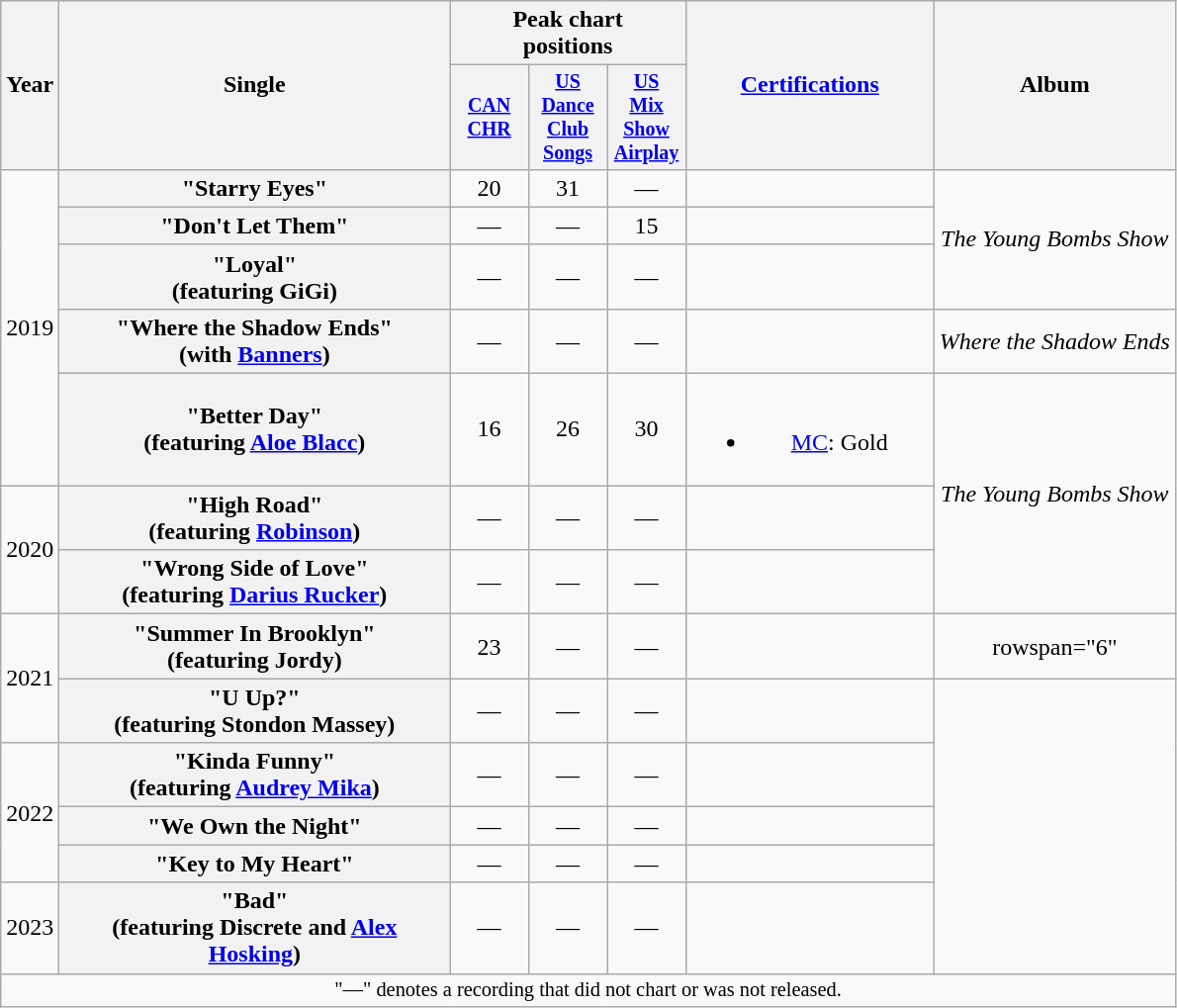<table class="wikitable plainrowheaders" style="text-align:center;">
<tr>
<th rowspan="2" style="width:1em;">Year</th>
<th rowspan="2" style="width:16em;">Single</th>
<th colspan="3">Peak chart<br>positions</th>
<th rowspan="2" style="width:10em;"><a href='#'>Certifications</a></th>
<th rowspan="2">Album</th>
</tr>
<tr style="font-size:smaller;">
<th style="width:3.5em;"><a href='#'>CAN<br>CHR</a><br></th>
<th style="width:3.5em;"><a href='#'>US<br>Dance Club Songs</a><br></th>
<th style="width:3.5em;"><a href='#'>US<br>Mix Show Airplay</a><br></th>
</tr>
<tr>
<td rowspan="5">2019</td>
<th scope="row">"Starry Eyes"</th>
<td>20</td>
<td>31</td>
<td>—</td>
<td></td>
<td rowspan="3"><em>The Young Bombs Show</em></td>
</tr>
<tr>
<th scope="row">"Don't Let Them"</th>
<td>—</td>
<td>—</td>
<td>15</td>
<td></td>
</tr>
<tr>
<th scope="row">"Loyal" <br><span>(featuring GiGi)</span></th>
<td>—</td>
<td>—</td>
<td>—</td>
<td></td>
</tr>
<tr>
<th scope="row">"Where the Shadow Ends" <br><span>(with <a href='#'>Banners</a>)</span></th>
<td>—</td>
<td>—</td>
<td>—</td>
<td></td>
<td><em>Where the Shadow Ends</em></td>
</tr>
<tr>
<th scope="row">"Better Day" <br><span>(featuring <a href='#'>Aloe Blacc</a>)</span></th>
<td>16</td>
<td>26</td>
<td>30</td>
<td><br><ul><li><a href='#'>MC</a>: Gold</li></ul></td>
<td rowspan="3"><em>The Young Bombs Show</em></td>
</tr>
<tr>
<td rowspan="2">2020</td>
<th scope="row">"High Road" <br><span>(featuring <a href='#'>Robinson</a>)</span></th>
<td>—</td>
<td>—</td>
<td>—</td>
<td></td>
</tr>
<tr>
<th scope="row">"Wrong Side of Love" <br><span>(featuring <a href='#'>Darius Rucker</a>)</span></th>
<td>—</td>
<td>—</td>
<td>—</td>
<td></td>
</tr>
<tr>
<td rowspan="2">2021</td>
<th scope="row">"Summer In Brooklyn" <br><span>(featuring Jordy)</span></th>
<td>23</td>
<td>—</td>
<td>—</td>
<td></td>
<td>rowspan="6" </td>
</tr>
<tr>
<th scope="row">"U Up?" <br><span>(featuring Stondon Massey)</span></th>
<td>—</td>
<td>—</td>
<td>—</td>
<td></td>
</tr>
<tr>
<td rowspan="3">2022</td>
<th scope="row">"Kinda Funny" <br><span>(featuring <a href='#'>Audrey Mika</a>)</span></th>
<td>—</td>
<td>—</td>
<td>—</td>
<td></td>
</tr>
<tr>
<th scope="row">"We Own the Night"</th>
<td>—</td>
<td>—</td>
<td>—</td>
<td></td>
</tr>
<tr>
<th scope="row">"Key to My Heart"</th>
<td>—</td>
<td>—</td>
<td>—</td>
<td></td>
</tr>
<tr>
<td>2023</td>
<th scope="row">"Bad" <br><span>(featuring Discrete and <a href='#'>Alex Hosking</a>)</span></th>
<td>—</td>
<td>—</td>
<td>—</td>
<td></td>
</tr>
<tr>
<td colspan="7" style="font-size:85%">"—" denotes a recording that did not chart or was not released.</td>
</tr>
</table>
